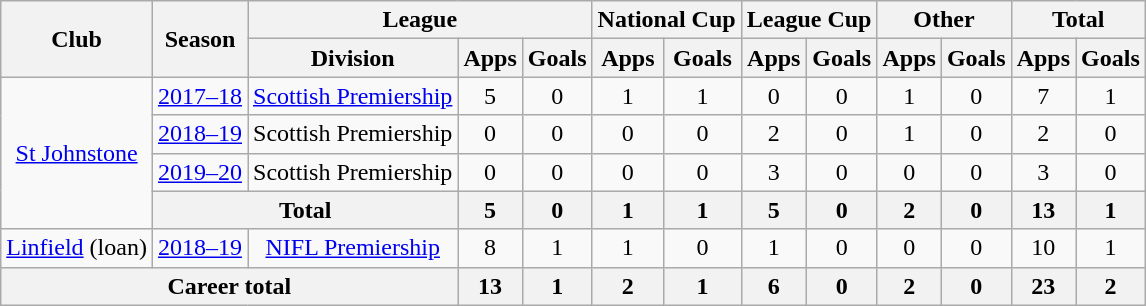<table class="wikitable" style="text-align: center">
<tr>
<th rowspan="2">Club</th>
<th rowspan="2">Season</th>
<th colspan="3">League</th>
<th colspan="2">National Cup</th>
<th colspan="2">League Cup</th>
<th colspan="2">Other</th>
<th colspan="2">Total</th>
</tr>
<tr>
<th>Division</th>
<th>Apps</th>
<th>Goals</th>
<th>Apps</th>
<th>Goals</th>
<th>Apps</th>
<th>Goals</th>
<th>Apps</th>
<th>Goals</th>
<th>Apps</th>
<th>Goals</th>
</tr>
<tr>
<td rowspan=4><a href='#'>St Johnstone</a></td>
<td><a href='#'>2017–18</a></td>
<td><a href='#'>Scottish Premiership</a></td>
<td>5</td>
<td>0</td>
<td>1</td>
<td>1</td>
<td>0</td>
<td>0</td>
<td>1</td>
<td>0</td>
<td>7</td>
<td>1</td>
</tr>
<tr>
<td><a href='#'>2018–19</a></td>
<td>Scottish Premiership</td>
<td>0</td>
<td>0</td>
<td>0</td>
<td>0</td>
<td>2</td>
<td>0</td>
<td>1</td>
<td>0</td>
<td>2</td>
<td>0</td>
</tr>
<tr>
<td><a href='#'>2019–20</a></td>
<td>Scottish Premiership</td>
<td>0</td>
<td>0</td>
<td>0</td>
<td>0</td>
<td>3</td>
<td>0</td>
<td>0</td>
<td>0</td>
<td>3</td>
<td>0</td>
</tr>
<tr>
<th colspan=2>Total</th>
<th>5</th>
<th>0</th>
<th>1</th>
<th>1</th>
<th>5</th>
<th>0</th>
<th>2</th>
<th>0</th>
<th>13</th>
<th>1</th>
</tr>
<tr>
<td><a href='#'>Linfield</a> (loan)</td>
<td><a href='#'>2018–19</a></td>
<td><a href='#'>NIFL Premiership</a></td>
<td>8</td>
<td>1</td>
<td>1</td>
<td>0</td>
<td>1</td>
<td>0</td>
<td>0</td>
<td>0</td>
<td>10</td>
<td>1</td>
</tr>
<tr>
<th colspan="3">Career total</th>
<th>13</th>
<th>1</th>
<th>2</th>
<th>1</th>
<th>6</th>
<th>0</th>
<th>2</th>
<th>0</th>
<th>23</th>
<th>2</th>
</tr>
</table>
